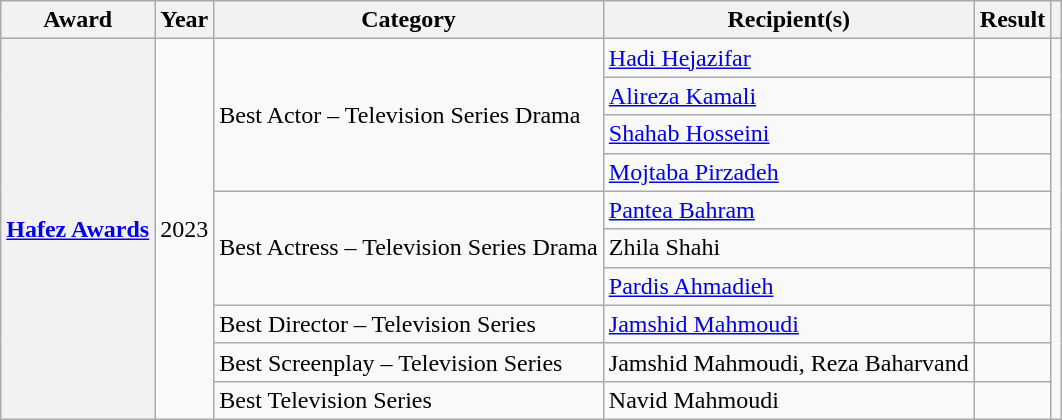<table class="wikitable sortable plainrowheaders">
<tr>
<th scope="col">Award</th>
<th scope="col">Year</th>
<th scope="col">Category</th>
<th scope="col">Recipient(s)</th>
<th>Result</th>
<th></th>
</tr>
<tr>
<th rowspan="10" scope="row"><a href='#'>Hafez Awards</a></th>
<td rowspan="10">2023</td>
<td rowspan="4">Best Actor – Television Series Drama</td>
<td><a href='#'>Hadi Hejazifar</a></td>
<td></td>
<td rowspan="10"></td>
</tr>
<tr>
<td><a href='#'>Alireza Kamali</a></td>
<td></td>
</tr>
<tr>
<td><a href='#'>Shahab Hosseini</a></td>
<td></td>
</tr>
<tr>
<td><a href='#'>Mojtaba Pirzadeh</a></td>
<td></td>
</tr>
<tr>
<td rowspan="3">Best Actress – Television Series Drama</td>
<td><a href='#'>Pantea Bahram</a></td>
<td></td>
</tr>
<tr>
<td>Zhila Shahi</td>
<td></td>
</tr>
<tr>
<td><a href='#'>Pardis Ahmadieh</a></td>
<td></td>
</tr>
<tr>
<td>Best Director – Television Series</td>
<td><a href='#'>Jamshid Mahmoudi</a></td>
<td></td>
</tr>
<tr>
<td>Best Screenplay – Television Series</td>
<td>Jamshid Mahmoudi, Reza Baharvand</td>
<td></td>
</tr>
<tr>
<td>Best Television Series</td>
<td>Navid Mahmoudi</td>
<td></td>
</tr>
</table>
